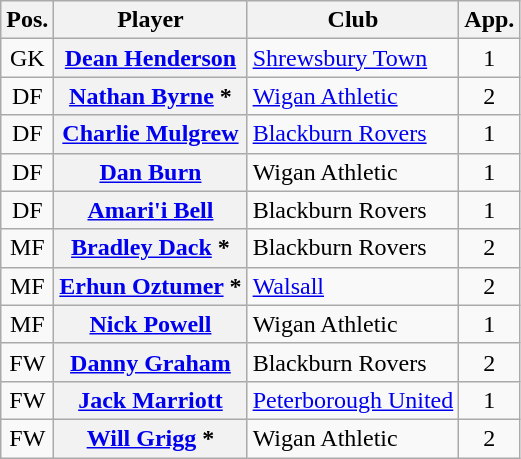<table class="wikitable plainrowheaders" style="text-align: left">
<tr>
<th scope=col>Pos.</th>
<th scope=col>Player</th>
<th scope=col>Club</th>
<th scope=col>App.</th>
</tr>
<tr>
<td style=text-align:center>GK</td>
<th scope=row><a href='#'>Dean Henderson</a></th>
<td><a href='#'>Shrewsbury Town</a></td>
<td style=text-align:center>1</td>
</tr>
<tr>
<td style=text-align:center>DF</td>
<th scope=row><a href='#'>Nathan Byrne</a> *</th>
<td><a href='#'>Wigan Athletic</a></td>
<td style=text-align:center>2</td>
</tr>
<tr>
<td style=text-align:center>DF</td>
<th scope=row><a href='#'>Charlie Mulgrew</a></th>
<td><a href='#'>Blackburn Rovers</a></td>
<td style=text-align:center>1</td>
</tr>
<tr>
<td style=text-align:center>DF</td>
<th scope=row><a href='#'>Dan Burn</a></th>
<td>Wigan Athletic</td>
<td style=text-align:center>1</td>
</tr>
<tr>
<td style=text-align:center>DF</td>
<th scope=row><a href='#'>Amari'i Bell</a></th>
<td>Blackburn Rovers</td>
<td style=text-align:center>1</td>
</tr>
<tr>
<td style=text-align:center>MF</td>
<th scope=row><a href='#'>Bradley Dack</a> *</th>
<td>Blackburn Rovers</td>
<td style=text-align:center>2</td>
</tr>
<tr>
<td style=text-align:center>MF</td>
<th scope=row><a href='#'>Erhun Oztumer</a> *</th>
<td><a href='#'>Walsall</a></td>
<td style=text-align:center>2</td>
</tr>
<tr>
<td style=text-align:center>MF</td>
<th scope=row><a href='#'>Nick Powell</a></th>
<td>Wigan Athletic</td>
<td style=text-align:center>1</td>
</tr>
<tr>
<td style=text-align:center>FW</td>
<th scope=row><a href='#'>Danny Graham</a></th>
<td>Blackburn Rovers</td>
<td style=text-align:center>2</td>
</tr>
<tr>
<td style=text-align:center>FW</td>
<th scope=row><a href='#'>Jack Marriott</a></th>
<td><a href='#'>Peterborough United</a></td>
<td style=text-align:center>1</td>
</tr>
<tr>
<td style=text-align:center>FW</td>
<th scope=row><a href='#'>Will Grigg</a> *</th>
<td>Wigan Athletic</td>
<td style=text-align:center>2</td>
</tr>
</table>
